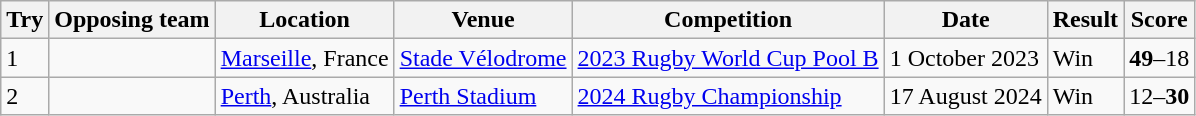<table class="wikitable" style="font-size:100%">
<tr>
<th>Try</th>
<th>Opposing team</th>
<th>Location</th>
<th>Venue</th>
<th>Competition</th>
<th>Date</th>
<th>Result</th>
<th>Score</th>
</tr>
<tr>
<td>1</td>
<td></td>
<td><a href='#'>Marseille</a>, France</td>
<td><a href='#'>Stade Vélodrome</a></td>
<td><a href='#'>2023 Rugby World Cup Pool B</a></td>
<td>1 October 2023</td>
<td>Win</td>
<td><strong>49</strong>–18</td>
</tr>
<tr>
<td>2</td>
<td></td>
<td><a href='#'>Perth</a>, Australia</td>
<td><a href='#'>Perth Stadium</a></td>
<td><a href='#'>2024 Rugby Championship</a></td>
<td>17 August 2024</td>
<td>Win</td>
<td>12–<strong>30</strong></td>
</tr>
</table>
